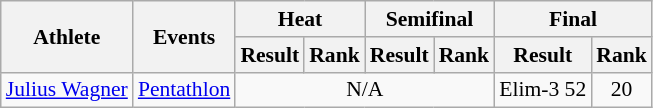<table class=wikitable style="font-size:90%">
<tr>
<th rowspan="2">Athlete</th>
<th rowspan="2">Events</th>
<th colspan="2">Heat</th>
<th colspan="2">Semifinal</th>
<th colspan="2">Final</th>
</tr>
<tr>
<th>Result</th>
<th>Rank</th>
<th>Result</th>
<th>Rank</th>
<th>Result</th>
<th>Rank</th>
</tr>
<tr>
<td><a href='#'>Julius Wagner</a></td>
<td><a href='#'>Pentathlon</a></td>
<td align=center colspan=4>N/A</td>
<td align=center>Elim-3 52</td>
<td align=center>20</td>
</tr>
</table>
